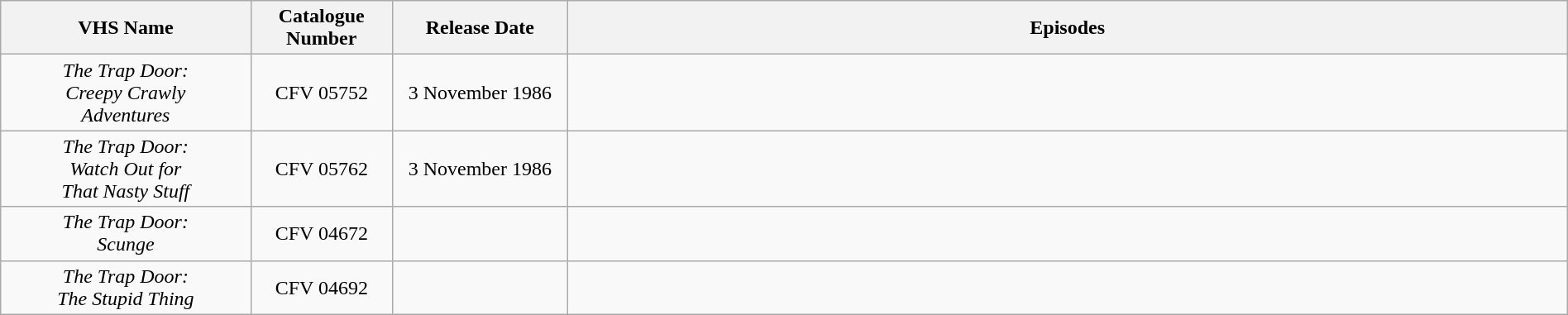<table class="wikitable" style="text-align:center; width:100%;">
<tr>
<th style="width:10%;">VHS Name</th>
<th style="width:05%;">Catalogue Number</th>
<th style="width:07%;">Release Date</th>
<th style="width:40%;">Episodes</th>
</tr>
<tr>
<td><em>The Trap Door:<br>Creepy Crawly<br>Adventures</em></td>
<td>CFV 05752</td>
<td>3 November 1986</td>
<td></td>
</tr>
<tr>
<td><em>The Trap Door:<br>Watch Out for<br>That Nasty Stuff</em></td>
<td>CFV 05762</td>
<td>3 November 1986</td>
<td></td>
</tr>
<tr>
<td><em>The Trap Door:<br>Scunge</em></td>
<td>CFV 04672</td>
<td></td>
<td></td>
</tr>
<tr>
<td><em>The Trap Door:<br>The Stupid Thing</em></td>
<td>CFV 04692</td>
<td></td>
<td></td>
</tr>
</table>
